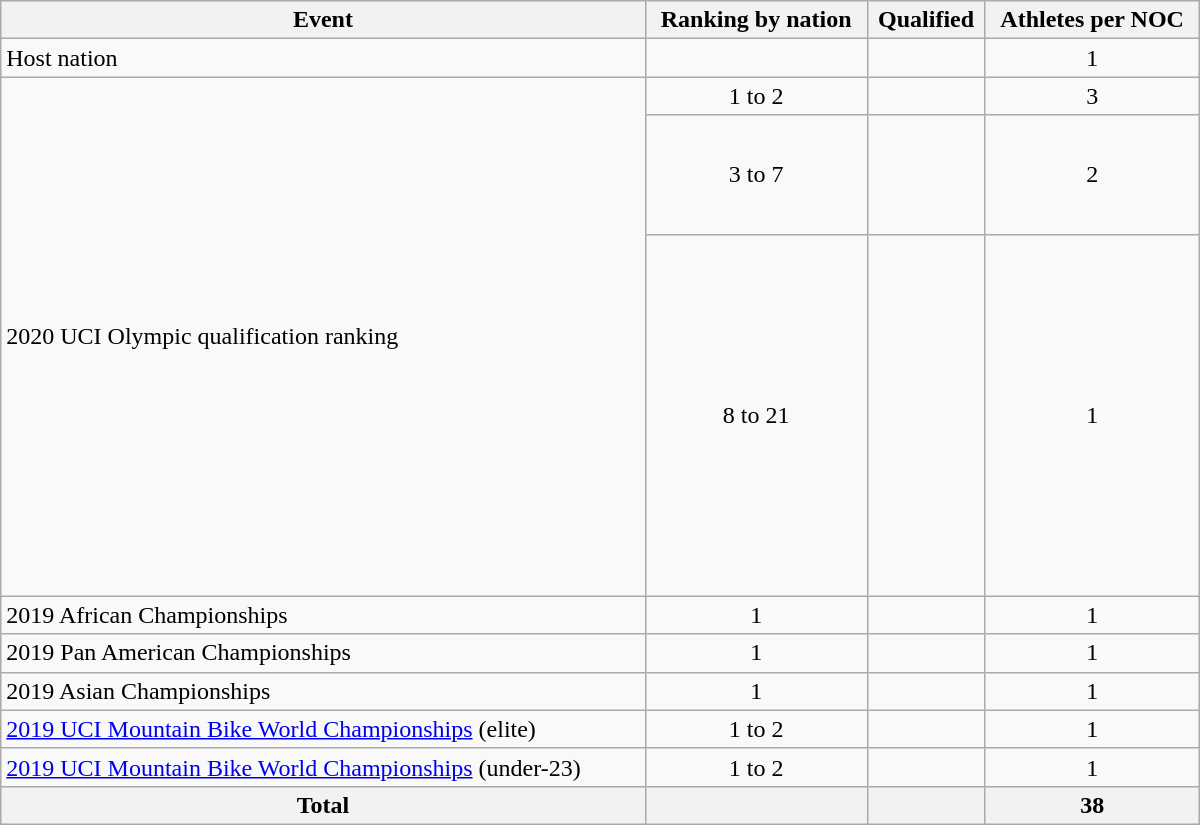<table class="wikitable"  style="width:800px; text-align:center;">
<tr>
<th>Event</th>
<th>Ranking by nation</th>
<th>Qualified</th>
<th>Athletes per NOC</th>
</tr>
<tr>
<td align=left>Host nation</td>
<td></td>
<td align="left"></td>
<td>1</td>
</tr>
<tr>
<td rowspan=3 align=left>2020 UCI Olympic qualification ranking</td>
<td>1 to 2</td>
<td align="left"><br></td>
<td>3</td>
</tr>
<tr>
<td>3 to 7</td>
<td align="left"><br><br><br><br></td>
<td>2</td>
</tr>
<tr>
<td>8 to 21</td>
<td align="left"><br><br><br><br><br><br><br><br><br><br><br><br><br></td>
<td>1</td>
</tr>
<tr>
<td align=left>2019 African Championships</td>
<td>1</td>
<td align="left"></td>
<td>1</td>
</tr>
<tr>
<td align=left>2019 Pan American Championships</td>
<td>1</td>
<td align="left"></td>
<td>1</td>
</tr>
<tr>
<td align=left>2019 Asian Championships</td>
<td>1</td>
<td align="left"></td>
<td>1</td>
</tr>
<tr>
<td align=left><a href='#'>2019 UCI Mountain Bike World Championships</a> (elite)</td>
<td>1 to 2</td>
<td align="left"> <br> </td>
<td>1</td>
</tr>
<tr>
<td align=left><a href='#'>2019 UCI Mountain Bike World Championships</a> (under-23)</td>
<td>1 to 2</td>
<td align="left"> <br> </td>
<td>1</td>
</tr>
<tr>
<th>Total</th>
<th></th>
<th></th>
<th>38</th>
</tr>
</table>
